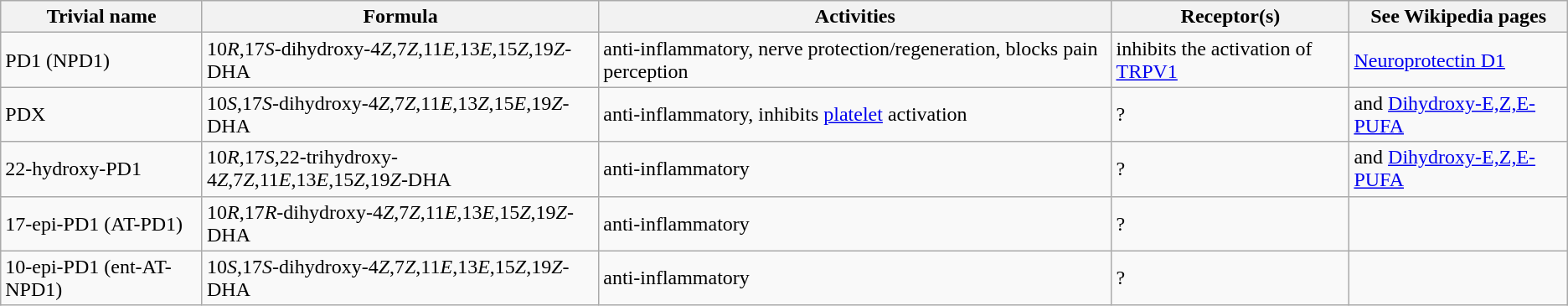<table class="wikitable">
<tr>
<th>Trivial name</th>
<th>Formula</th>
<th>Activities</th>
<th>Receptor(s)</th>
<th>See Wikipedia pages</th>
</tr>
<tr>
<td>PD1 (NPD1)</td>
<td>10<em>R</em>,17<em>S</em>-dihydroxy-4<em>Z</em>,7<em>Z</em>,11<em>E</em>,13<em>E</em>,15<em>Z</em>,19<em>Z</em>-DHA</td>
<td>anti-inflammatory, nerve protection/regeneration, blocks pain perception</td>
<td>inhibits the activation of <a href='#'>TRPV1</a></td>
<td><a href='#'>Neuroprotectin D1</a></td>
</tr>
<tr>
<td>PDX</td>
<td>10<em>S</em>,17<em>S</em>-dihydroxy-4<em>Z</em>,7<em>Z</em>,11<em>E</em>,13<em>Z</em>,15<em>E</em>,19<em>Z</em>-DHA</td>
<td>anti-inflammatory, inhibits <a href='#'>platelet</a> activation</td>
<td>?</td>
<td> and <a href='#'>Dihydroxy-E,Z,E-PUFA</a></td>
</tr>
<tr>
<td>22-hydroxy-PD1</td>
<td>10<em>R</em>,17<em>S</em>,22-trihydroxy-4<em>Z</em>,7<em>Z</em>,11<em>E</em>,13<em>E</em>,15<em>Z</em>,19<em>Z</em>-DHA</td>
<td>anti-inflammatory</td>
<td>?</td>
<td> and <a href='#'>Dihydroxy-E,Z,E-PUFA</a></td>
</tr>
<tr>
<td>17-epi-PD1 (AT-PD1)</td>
<td>10<em>R</em>,17<em>R</em>-dihydroxy-4<em>Z</em>,7<em>Z</em>,11<em>E</em>,13<em>E</em>,15<em>Z</em>,19<em>Z</em>-DHA</td>
<td>anti-inflammatory</td>
<td>?</td>
<td></td>
</tr>
<tr>
<td>10-epi-PD1 (ent-AT-NPD1)</td>
<td>10<em>S</em>,17<em>S</em>-dihydroxy-4<em>Z</em>,7<em>Z</em>,11<em>E</em>,13<em>E</em>,15<em>Z</em>,19<em>Z</em>-DHA</td>
<td>anti-inflammatory</td>
<td>?</td>
<td></td>
</tr>
</table>
